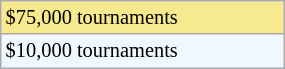<table class="wikitable"  style="font-size:85%; width:15%;">
<tr style="background:#f7e98e;">
<td>$75,000 tournaments</td>
</tr>
<tr style="background:#f0f8ff;">
<td>$10,000 tournaments</td>
</tr>
</table>
